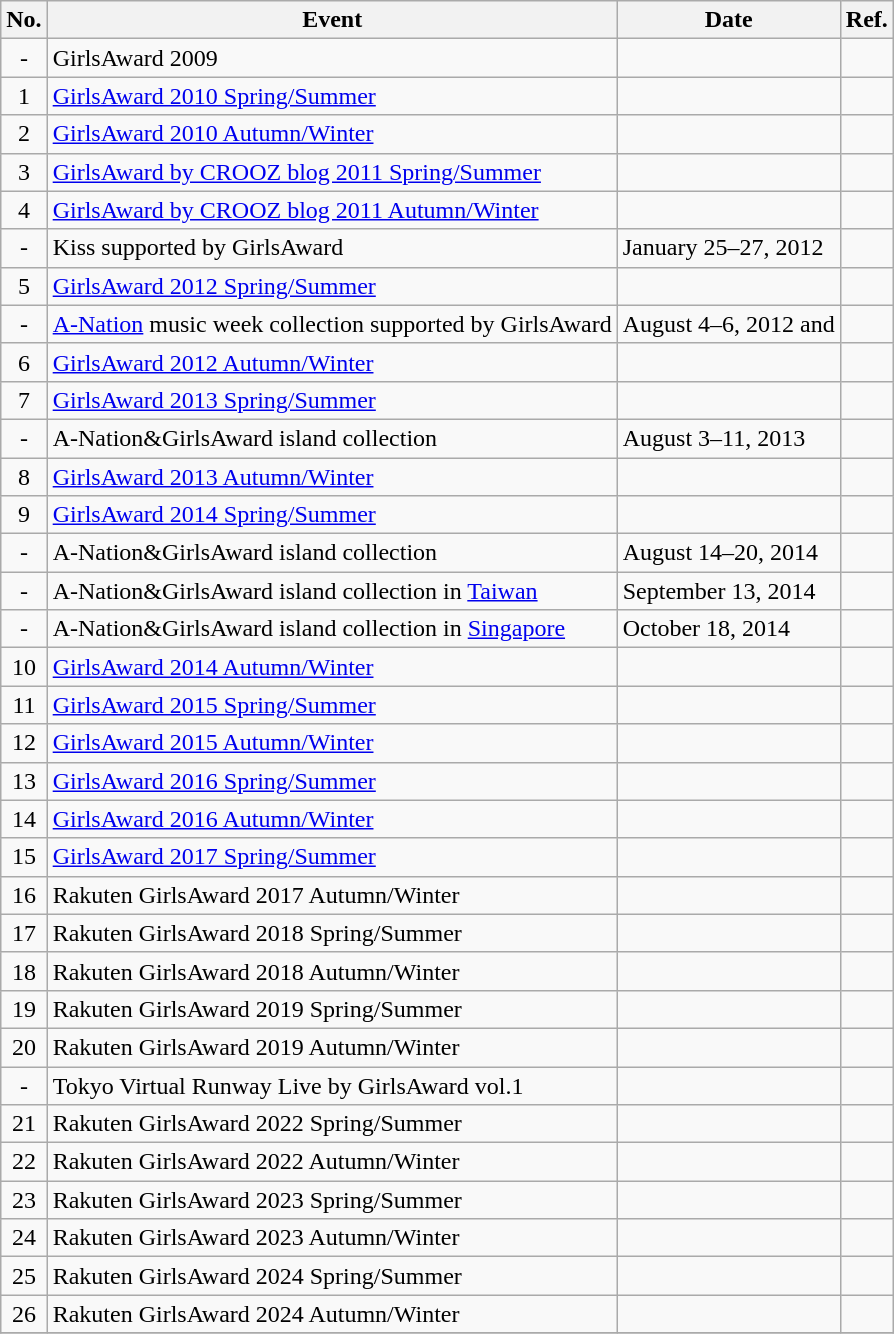<table class="wikitable">
<tr>
<th align="left">No.</th>
<th align="left">Event</th>
<th align="left">Date</th>
<th align="left">Ref.</th>
</tr>
<tr>
<td align="center">-</td>
<td>GirlsAward 2009</td>
<td></td>
<td></td>
</tr>
<tr>
<td align="center">1</td>
<td><a href='#'>GirlsAward 2010 Spring/Summer</a></td>
<td></td>
<td></td>
</tr>
<tr>
<td align="center">2</td>
<td><a href='#'>GirlsAward 2010 Autumn/Winter</a></td>
<td></td>
<td></td>
</tr>
<tr>
<td align="center">3</td>
<td><a href='#'>GirlsAward by CROOZ blog 2011 Spring/Summer</a></td>
<td></td>
<td></td>
</tr>
<tr>
<td align="center">4</td>
<td><a href='#'>GirlsAward by CROOZ blog 2011 Autumn/Winter</a></td>
<td></td>
<td></td>
</tr>
<tr>
<td align="center">-</td>
<td>Kiss supported by GirlsAward</td>
<td>January 25–27, 2012</td>
<td></td>
</tr>
<tr>
<td align="center">5</td>
<td><a href='#'>GirlsAward 2012 Spring/Summer</a></td>
<td></td>
<td></td>
</tr>
<tr>
<td align="center">-</td>
<td><a href='#'>A-Nation</a> music week collection supported by GirlsAward</td>
<td>August 4–6, 2012 and </td>
<td></td>
</tr>
<tr>
<td align="center">6</td>
<td><a href='#'>GirlsAward 2012 Autumn/Winter</a></td>
<td></td>
<td></td>
</tr>
<tr>
<td align="center">7</td>
<td><a href='#'>GirlsAward 2013 Spring/Summer</a></td>
<td></td>
<td></td>
</tr>
<tr>
<td align="center">-</td>
<td>A-Nation&GirlsAward island collection</td>
<td>August 3–11, 2013</td>
<td></td>
</tr>
<tr>
<td align="center">8</td>
<td><a href='#'>GirlsAward 2013 Autumn/Winter</a></td>
<td></td>
<td></td>
</tr>
<tr>
<td align="center">9</td>
<td><a href='#'>GirlsAward 2014 Spring/Summer</a></td>
<td></td>
<td></td>
</tr>
<tr>
<td align="center">-</td>
<td>A-Nation&GirlsAward island collection</td>
<td>August 14–20, 2014</td>
<td></td>
</tr>
<tr>
<td align="center">-</td>
<td>A-Nation&GirlsAward island collection in <a href='#'>Taiwan</a></td>
<td>September 13, 2014</td>
<td></td>
</tr>
<tr>
<td align="center">-</td>
<td>A-Nation&GirlsAward island collection in <a href='#'>Singapore</a></td>
<td>October 18, 2014</td>
<td></td>
</tr>
<tr>
<td align="center">10</td>
<td><a href='#'>GirlsAward 2014 Autumn/Winter</a></td>
<td></td>
<td></td>
</tr>
<tr>
<td align="center">11</td>
<td><a href='#'>GirlsAward 2015 Spring/Summer</a></td>
<td></td>
<td></td>
</tr>
<tr>
<td align="center">12</td>
<td><a href='#'>GirlsAward 2015 Autumn/Winter</a></td>
<td></td>
<td></td>
</tr>
<tr>
<td align="center">13</td>
<td><a href='#'>GirlsAward 2016 Spring/Summer</a></td>
<td></td>
<td></td>
</tr>
<tr>
<td align="center">14</td>
<td><a href='#'>GirlsAward 2016 Autumn/Winter</a></td>
<td></td>
<td></td>
</tr>
<tr>
<td align="center">15</td>
<td><a href='#'>GirlsAward 2017 Spring/Summer</a></td>
<td></td>
</tr>
<tr>
<td align="center">16</td>
<td>Rakuten GirlsAward 2017 Autumn/Winter</td>
<td></td>
<td></td>
</tr>
<tr>
<td align="center">17</td>
<td>Rakuten GirlsAward 2018 Spring/Summer</td>
<td></td>
<td></td>
</tr>
<tr>
<td align="center">18</td>
<td>Rakuten GirlsAward 2018 Autumn/Winter</td>
<td></td>
<td></td>
</tr>
<tr>
<td align="center">19</td>
<td>Rakuten GirlsAward 2019 Spring/Summer</td>
<td></td>
<td></td>
</tr>
<tr>
<td align="center">20</td>
<td>Rakuten GirlsAward 2019 Autumn/Winter</td>
<td></td>
<td></td>
</tr>
<tr>
<td align="center">-</td>
<td>Tokyo Virtual Runway Live by GirlsAward vol.1</td>
<td></td>
<td></td>
</tr>
<tr>
<td align="center">21</td>
<td>Rakuten GirlsAward 2022 Spring/Summer</td>
<td></td>
<td></td>
</tr>
<tr>
<td align="center">22</td>
<td>Rakuten GirlsAward 2022 Autumn/Winter</td>
<td></td>
<td></td>
</tr>
<tr>
<td align="center">23</td>
<td>Rakuten GirlsAward 2023 Spring/Summer</td>
<td></td>
<td></td>
</tr>
<tr>
<td align="center">24</td>
<td>Rakuten GirlsAward 2023 Autumn/Winter</td>
<td></td>
<td></td>
</tr>
<tr>
<td align="center">25</td>
<td>Rakuten GirlsAward 2024 Spring/Summer</td>
<td></td>
<td></td>
</tr>
<tr>
<td align="center">26</td>
<td>Rakuten GirlsAward 2024 Autumn/Winter</td>
<td></td>
<td></td>
</tr>
<tr>
</tr>
</table>
